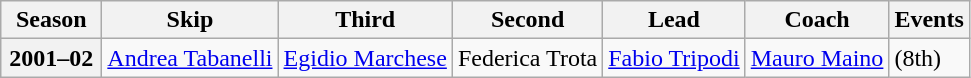<table class="wikitable">
<tr>
<th scope="col" width=60>Season</th>
<th scope="col">Skip</th>
<th scope="col">Third</th>
<th scope="col">Second</th>
<th scope="col">Lead</th>
<th scope="col">Coach</th>
<th scope="col">Events</th>
</tr>
<tr>
<th scope="row">2001–02</th>
<td><a href='#'>Andrea Tabanelli</a></td>
<td><a href='#'>Egidio Marchese</a></td>
<td>Federica Trota</td>
<td><a href='#'>Fabio Tripodi</a></td>
<td><a href='#'>Mauro Maino</a></td>
<td> (8th)</td>
</tr>
</table>
